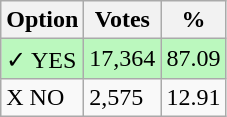<table class="wikitable">
<tr>
<th>Option</th>
<th>Votes</th>
<th>%</th>
</tr>
<tr>
<td style=background:#bbf8be>✓ YES</td>
<td style=background:#bbf8be>17,364</td>
<td style=background:#bbf8be>87.09</td>
</tr>
<tr>
<td>X NO</td>
<td>2,575</td>
<td>12.91</td>
</tr>
</table>
